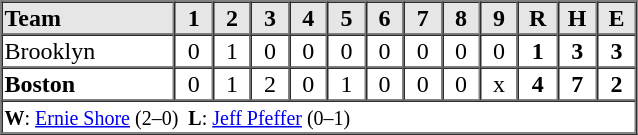<table border=1 cellspacing=0 width=425 style="margin-left:3em;">
<tr style="text-align:center; background-color:#e6e6e6;">
<th align=left width=125>Team</th>
<th width=25>1</th>
<th width=25>2</th>
<th width=25>3</th>
<th width=25>4</th>
<th width=25>5</th>
<th width=25>6</th>
<th width=25>7</th>
<th width=25>8</th>
<th width=25>9</th>
<th width=25>R</th>
<th width=25>H</th>
<th width=25>E</th>
</tr>
<tr style="text-align:center;">
<td align=left>Brooklyn</td>
<td>0</td>
<td>1</td>
<td>0</td>
<td>0</td>
<td>0</td>
<td>0</td>
<td>0</td>
<td>0</td>
<td>0</td>
<td><strong>1</strong></td>
<td><strong>3</strong></td>
<td><strong>3</strong></td>
</tr>
<tr style="text-align:center;">
<td align=left><strong>Boston</strong></td>
<td>0</td>
<td>1</td>
<td>2</td>
<td>0</td>
<td>1</td>
<td>0</td>
<td>0</td>
<td>0</td>
<td>x</td>
<td><strong>4</strong></td>
<td><strong>7</strong></td>
<td><strong>2</strong></td>
</tr>
<tr style="text-align:left;">
<td colspan=18><small><strong>W</strong>: <a href='#'>Ernie Shore</a> (2–0)  <strong>L</strong>: <a href='#'>Jeff Pfeffer</a> (0–1)</small></td>
</tr>
</table>
